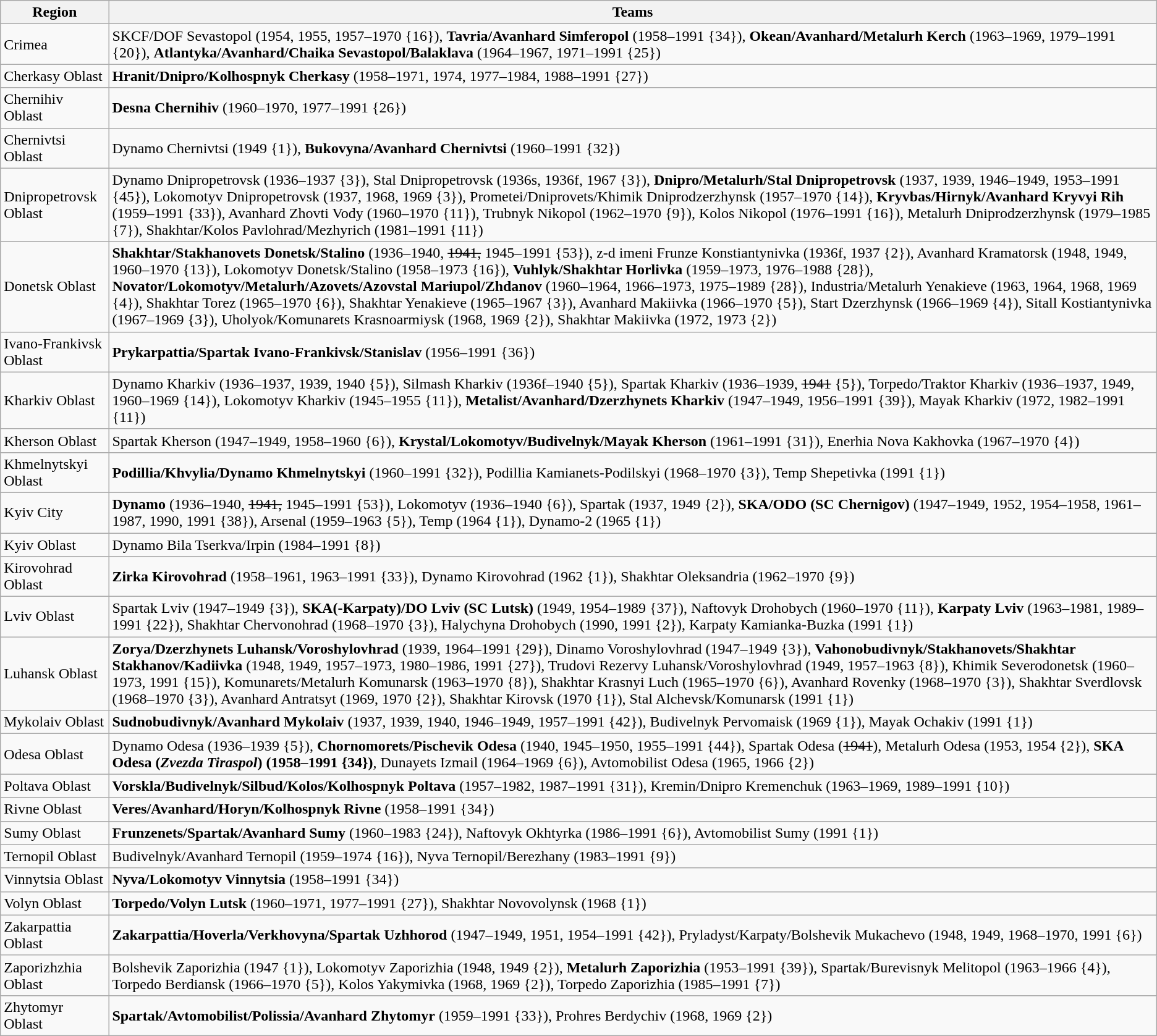<table class="wikitable mw-collapsible mw-collapsed">
<tr>
<th>Region</th>
<th>Teams</th>
</tr>
<tr>
<td>Crimea</td>
<td>SKCF/DOF Sevastopol (1954, 1955, 1957–1970 {16}), <strong>Tavria/Avanhard Simferopol</strong> (1958–1991 {34}), <strong>Okean/Avanhard/Metalurh Kerch</strong> (1963–1969, 1979–1991 {20}), <strong>Atlantyka/Avanhard/Chaika Sevastopol/Balaklava</strong> (1964–1967, 1971–1991 {25})</td>
</tr>
<tr>
<td>Cherkasy Oblast</td>
<td><strong>Hranit/Dnipro/Kolhospnyk Cherkasy</strong> (1958–1971, 1974, 1977–1984, 1988–1991 {27})</td>
</tr>
<tr>
<td>Chernihiv Oblast</td>
<td><strong>Desna Chernihiv</strong> (1960–1970, 1977–1991 {26})</td>
</tr>
<tr>
<td>Chernivtsi Oblast</td>
<td>Dynamo Chernivtsi (1949 {1}), <strong>Bukovyna/Avanhard Chernivtsi</strong> (1960–1991 {32})</td>
</tr>
<tr>
<td>Dnipropetrovsk Oblast</td>
<td>Dynamo Dnipropetrovsk (1936–1937 {3}), Stal Dnipropetrovsk (1936s, 1936f, 1967 {3}), <strong>Dnipro/Metalurh/Stal Dnipropetrovsk</strong> (1937, 1939, 1946–1949, 1953–1991 {45}), Lokomotyv Dnipropetrovsk (1937, 1968, 1969 {3}), Prometei/Dniprovets/Khimik Dniprodzerzhynsk (1957–1970 {14}), <strong>Kryvbas/Hirnyk/Avanhard Kryvyi Rih</strong> (1959–1991 {33}), Avanhard Zhovti Vody (1960–1970 {11}), Trubnyk Nikopol (1962–1970 {9}), Kolos Nikopol (1976–1991 {16}), Metalurh Dniprodzerzhynsk (1979–1985 {7}), Shakhtar/Kolos Pavlohrad/Mezhyrich (1981–1991 {11})</td>
</tr>
<tr>
<td>Donetsk Oblast</td>
<td><strong>Shakhtar/Stakhanovets Donetsk/Stalino</strong> (1936–1940, <del>1941,</del> 1945–1991 {53}), z-d imeni Frunze Konstiantynivka (1936f, 1937 {2}), Avanhard Kramatorsk (1948, 1949, 1960–1970 {13}), Lokomotyv Donetsk/Stalino (1958–1973 {16}), <strong>Vuhlyk/Shakhtar Horlivka</strong> (1959–1973, 1976–1988 {28}), <strong>Novator/Lokomotyv/Metalurh/Azovets/Azovstal Mariupol/Zhdanov</strong> (1960–1964, 1966–1973, 1975–1989 {28}), Industria/Metalurh Yenakieve (1963, 1964, 1968, 1969 {4}), Shakhtar Torez (1965–1970 {6}), Shakhtar Yenakieve (1965–1967 {3}), Avanhard Makiivka (1966–1970 {5}), Start Dzerzhynsk (1966–1969 {4}), Sitall Kostiantynivka (1967–1969 {3}), Uholyok/Komunarets Krasnoarmiysk (1968, 1969 {2}), Shakhtar Makiivka (1972, 1973 {2})</td>
</tr>
<tr>
<td>Ivano-Frankivsk Oblast</td>
<td><strong>Prykarpattia/Spartak Ivano-Frankivsk/Stanislav</strong> (1956–1991 {36})</td>
</tr>
<tr>
<td>Kharkiv Oblast</td>
<td>Dynamo Kharkiv (1936–1937, 1939, 1940 {5}), Silmash Kharkiv (1936f–1940 {5}), Spartak Kharkiv (1936–1939, <del>1941</del> {5}), Torpedo/Traktor Kharkiv (1936–1937, 1949, 1960–1969 {14}), Lokomotyv Kharkiv (1945–1955 {11}), <strong>Metalist/Avanhard/Dzerzhynets Kharkiv</strong> (1947–1949, 1956–1991 {39}), Mayak Kharkiv (1972, 1982–1991 {11})</td>
</tr>
<tr>
<td>Kherson Oblast</td>
<td>Spartak Kherson (1947–1949, 1958–1960 {6}), <strong>Krystal/Lokomotyv/Budivelnyk/Mayak Kherson</strong> (1961–1991 {31}), Enerhia Nova Kakhovka (1967–1970 {4})</td>
</tr>
<tr>
<td>Khmelnytskyi Oblast</td>
<td><strong>Podillia/Khvylia/Dynamo Khmelnytskyi</strong> (1960–1991 {32}), Podillia Kamianets-Podilskyi (1968–1970 {3}), Temp Shepetivka (1991 {1})</td>
</tr>
<tr>
<td>Kyiv City</td>
<td><strong>Dynamo</strong> (1936–1940, <del>1941,</del> 1945–1991 {53}), Lokomotyv (1936–1940 {6}), Spartak (1937, 1949 {2}), <strong>SKA/ODO (SC Chernigov)</strong> (1947–1949, 1952, 1954–1958, 1961–1987, 1990, 1991 {38}), Arsenal (1959–1963 {5}), Temp (1964 {1}), Dynamo-2 (1965 {1})</td>
</tr>
<tr>
<td>Kyiv Oblast</td>
<td>Dynamo Bila Tserkva/Irpin (1984–1991 {8})</td>
</tr>
<tr>
<td>Kirovohrad Oblast</td>
<td><strong>Zirka Kirovohrad</strong> (1958–1961, 1963–1991 {33}), Dynamo Kirovohrad (1962 {1}), Shakhtar Oleksandria (1962–1970 {9})</td>
</tr>
<tr>
<td>Lviv Oblast</td>
<td>Spartak Lviv (1947–1949 {3}), <strong>SKA(-Karpaty)/DO Lviv (SC Lutsk)</strong> (1949, 1954–1989 {37}), Naftovyk Drohobych (1960–1970 {11}), <strong>Karpaty Lviv</strong> (1963–1981, 1989–1991 {22}), Shakhtar Chervonohrad (1968–1970 {3}), Halychyna Drohobych (1990, 1991 {2}), Karpaty Kamianka-Buzka (1991 {1})</td>
</tr>
<tr>
<td>Luhansk Oblast</td>
<td><strong>Zorya/Dzerzhynets Luhansk/Voroshylovhrad</strong> (1939, 1964–1991 {29}), Dinamo Voroshylovhrad (1947–1949 {3}), <strong>Vahonobudivnyk/Stakhanovets/Shakhtar Stakhanov/Kadiivka</strong> (1948, 1949, 1957–1973, 1980–1986, 1991 {27}), Trudovi Rezervy Luhansk/Voroshylovhrad (1949, 1957–1963 {8}), Khimik Severodonetsk (1960–1973, 1991 {15}), Komunarets/Metalurh Komunarsk (1963–1970 {8}), Shakhtar Krasnyi Luch (1965–1970 {6}), Avanhard Rovenky (1968–1970 {3}), Shakhtar Sverdlovsk (1968–1970 {3}), Avanhard Antratsyt (1969, 1970 {2}), Shakhtar Kirovsk (1970 {1}), Stal Alchevsk/Komunarsk (1991 {1})</td>
</tr>
<tr>
<td>Mykolaiv Oblast</td>
<td><strong>Sudnobudivnyk/Avanhard Mykolaiv</strong> (1937, 1939, 1940, 1946–1949, 1957–1991 {42}), Budivelnyk Pervomaisk (1969 {1}), Mayak Ochakiv (1991 {1})</td>
</tr>
<tr>
<td>Odesa Oblast</td>
<td>Dynamo Odesa (1936–1939 {5}), <strong>Chornomorets/Pischevik Odesa</strong> (1940, 1945–1950, 1955–1991 {44}), Spartak Odesa (<del>1941</del>), Metalurh Odesa (1953, 1954 {2}), <strong>SKA Odesa (<em>Zvezda Tiraspol</em>) (1958–1991 {34})</strong>, Dunayets Izmail (1964–1969 {6}), Avtomobilist Odesa (1965, 1966 {2})</td>
</tr>
<tr>
<td>Poltava Oblast</td>
<td><strong>Vorskla/Budivelnyk/Silbud/Kolos/Kolhospnyk Poltava</strong> (1957–1982, 1987–1991 {31}), Kremin/Dnipro Kremenchuk (1963–1969, 1989–1991 {10})</td>
</tr>
<tr>
<td>Rivne Oblast</td>
<td><strong>Veres/Avanhard/Horyn/Kolhospnyk Rivne</strong> (1958–1991 {34})</td>
</tr>
<tr>
<td>Sumy Oblast</td>
<td><strong>Frunzenets/Spartak/Avanhard Sumy</strong> (1960–1983 {24}), Naftovyk Okhtyrka (1986–1991 {6}), Avtomobilist Sumy (1991 {1})</td>
</tr>
<tr>
<td>Ternopil Oblast</td>
<td>Budivelnyk/Avanhard Ternopil (1959–1974 {16}), Nyva Ternopil/Berezhany (1983–1991 {9})</td>
</tr>
<tr>
<td>Vinnytsia Oblast</td>
<td><strong>Nyva/Lokomotyv Vinnytsia</strong> (1958–1991 {34})</td>
</tr>
<tr>
<td>Volyn Oblast</td>
<td><strong>Torpedo/Volyn Lutsk</strong> (1960–1971, 1977–1991 {27}), Shakhtar Novovolynsk (1968 {1})</td>
</tr>
<tr>
<td>Zakarpattia Oblast</td>
<td><strong>Zakarpattia/Hoverla/Verkhovyna/Spartak Uzhhorod</strong> (1947–1949, 1951, 1954–1991 {42}), Pryladyst/Karpaty/Bolshevik Mukachevo (1948, 1949, 1968–1970, 1991 {6})</td>
</tr>
<tr>
<td>Zaporizhzhia Oblast</td>
<td>Bolshevik Zaporizhia (1947 {1}), Lokomotyv Zaporizhia (1948, 1949 {2}), <strong>Metalurh Zaporizhia</strong> (1953–1991 {39}), Spartak/Burevisnyk Melitopol (1963–1966 {4}), Torpedo Berdiansk (1966–1970 {5}), Kolos Yakymivka (1968, 1969 {2}), Torpedo Zaporizhia (1985–1991 {7})</td>
</tr>
<tr>
<td>Zhytomyr Oblast</td>
<td><strong>Spartak/Avtomobilist/Polissia/Avanhard Zhytomyr</strong> (1959–1991 {33}), Prohres Berdychiv (1968, 1969 {2})</td>
</tr>
</table>
